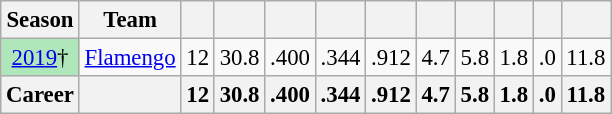<table class="wikitable sortable" style="font-size:95%; text-align:center;">
<tr>
<th>Season</th>
<th>Team</th>
<th></th>
<th></th>
<th></th>
<th></th>
<th></th>
<th></th>
<th></th>
<th></th>
<th></th>
<th></th>
</tr>
<tr>
<td style="text-align:center;background:#afe6ba;"><a href='#'>2019</a>†</td>
<td><a href='#'>Flamengo</a></td>
<td>12</td>
<td>30.8</td>
<td>.400</td>
<td>.344</td>
<td>.912</td>
<td>4.7</td>
<td>5.8</td>
<td>1.8</td>
<td>.0</td>
<td>11.8</td>
</tr>
<tr>
<th>Career</th>
<th></th>
<th>12</th>
<th>30.8</th>
<th>.400</th>
<th>.344</th>
<th>.912</th>
<th>4.7</th>
<th>5.8</th>
<th>1.8</th>
<th>.0</th>
<th>11.8</th>
</tr>
</table>
